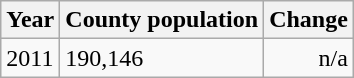<table class="wikitable">
<tr>
<th>Year</th>
<th>County population</th>
<th>Change</th>
</tr>
<tr>
<td>2011</td>
<td>190,146</td>
<td align="right">n/a</td>
</tr>
</table>
